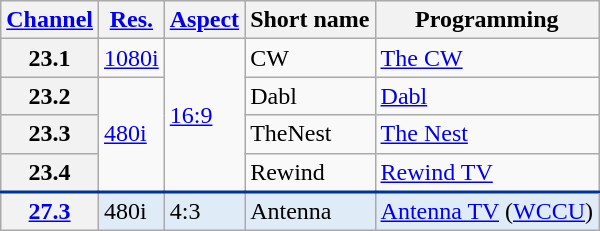<table class="wikitable">
<tr>
<th scope = "col"><a href='#'>Channel</a></th>
<th scope = "col"><a href='#'>Res.</a></th>
<th scope = "col"><a href='#'>Aspect</a></th>
<th scope = "col">Short name</th>
<th scope = "col">Programming</th>
</tr>
<tr>
<th scope = "row">23.1</th>
<td><a href='#'>1080i</a></td>
<td rowspan="4"><a href='#'>16:9</a></td>
<td>CW</td>
<td><a href='#'>The CW</a></td>
</tr>
<tr>
<th scope = "row">23.2</th>
<td rowspan="3"><a href='#'>480i</a></td>
<td>Dabl</td>
<td><a href='#'>Dabl</a></td>
</tr>
<tr>
<th scope = "row">23.3</th>
<td>TheNest</td>
<td><a href='#'>The Nest</a></td>
</tr>
<tr>
<th scope = "row">23.4</th>
<td>Rewind</td>
<td><a href='#'>Rewind TV</a></td>
</tr>
<tr style="background-color:#DFEBF6; border-top: 2px solid #003399;">
<th scope = "row"><a href='#'>27.3</a></th>
<td>480i</td>
<td>4:3</td>
<td>Antenna</td>
<td><a href='#'>Antenna TV</a> (<a href='#'>WCCU</a>)</td>
</tr>
</table>
